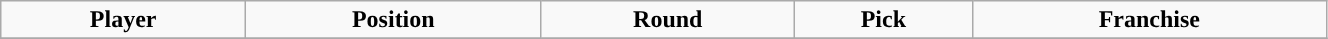<table class="wikitable" width="70%">
<tr align="center">
<td><strong>Player</strong></td>
<td><strong>Position</strong></td>
<td><strong>Round</strong></td>
<td><strong>Pick</strong></td>
<td><strong>Franchise</strong></td>
</tr>
<tr align="center" bgcolor="">
</tr>
</table>
